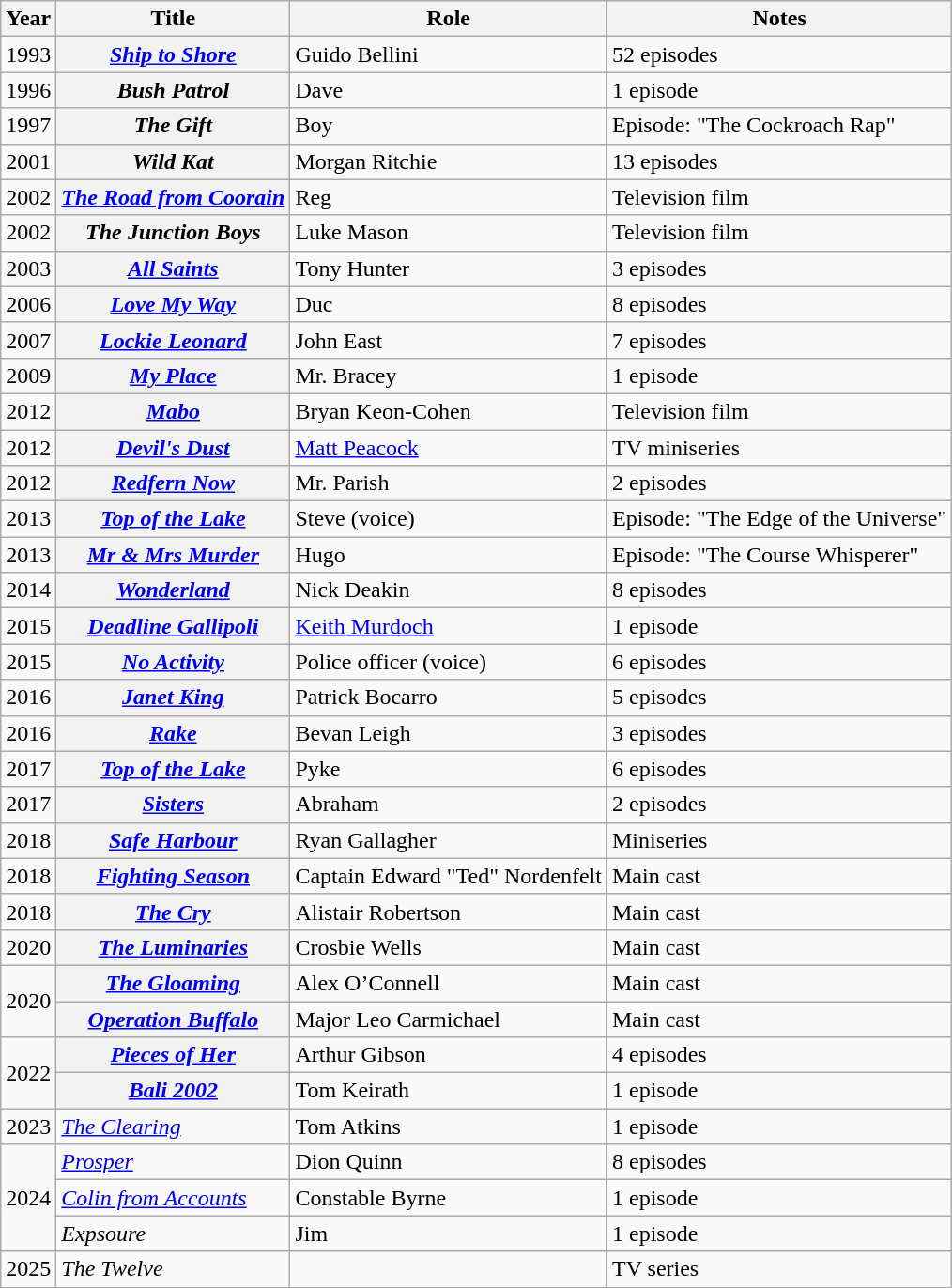<table class="wikitable plainrowheaders sortable">
<tr>
<th scope="col">Year</th>
<th scope="col">Title</th>
<th scope="col">Role</th>
<th class="unsortable">Notes</th>
</tr>
<tr>
<td>1993</td>
<th scope="row"><em><a href='#'>Ship to Shore</a></em></th>
<td>Guido Bellini</td>
<td>52 episodes</td>
</tr>
<tr>
<td>1996</td>
<th scope="row"><em>Bush Patrol</em></th>
<td>Dave</td>
<td>1 episode</td>
</tr>
<tr>
<td>1997</td>
<th scope="row"><em>The Gift</em></th>
<td>Boy</td>
<td>Episode: "The Cockroach Rap"</td>
</tr>
<tr>
<td>2001</td>
<th scope="row"><em>Wild Kat</em></th>
<td>Morgan Ritchie</td>
<td>13 episodes</td>
</tr>
<tr>
<td>2002</td>
<th scope="row"><em><a href='#'>The Road from Coorain</a></em></th>
<td>Reg</td>
<td>Television film</td>
</tr>
<tr>
<td>2002</td>
<th scope="row"><em>The Junction Boys</em></th>
<td>Luke Mason</td>
<td>Television film</td>
</tr>
<tr>
<td>2003</td>
<th scope="row"><em><a href='#'>All Saints</a></em></th>
<td>Tony Hunter</td>
<td>3 episodes</td>
</tr>
<tr>
<td>2006</td>
<th scope="row"><em><a href='#'>Love My Way</a></em></th>
<td>Duc</td>
<td>8 episodes</td>
</tr>
<tr>
<td>2007</td>
<th scope="row"><em><a href='#'>Lockie Leonard</a></em></th>
<td>John East</td>
<td>7 episodes</td>
</tr>
<tr>
<td>2009</td>
<th scope="row"><em><a href='#'>My Place</a></em></th>
<td>Mr. Bracey</td>
<td>1 episode</td>
</tr>
<tr>
<td>2012</td>
<th scope="row"><em><a href='#'>Mabo</a></em></th>
<td>Bryan Keon-Cohen</td>
<td>Television film</td>
</tr>
<tr>
<td>2012</td>
<th scope="row"><em><a href='#'>Devil's Dust</a></em></th>
<td><a href='#'>Matt Peacock</a></td>
<td>TV miniseries</td>
</tr>
<tr>
<td>2012</td>
<th scope="row"><em><a href='#'>Redfern Now</a></em></th>
<td>Mr. Parish</td>
<td>2 episodes</td>
</tr>
<tr>
<td>2013</td>
<th scope="row"><em><a href='#'>Top of the Lake</a></em></th>
<td>Steve (voice)</td>
<td>Episode: "The Edge of the Universe"</td>
</tr>
<tr>
<td>2013</td>
<th scope="row"><em><a href='#'>Mr & Mrs Murder</a></em></th>
<td>Hugo</td>
<td>Episode: "The Course Whisperer"</td>
</tr>
<tr>
<td>2014</td>
<th scope="row"><em><a href='#'>Wonderland</a></em></th>
<td>Nick Deakin</td>
<td>8 episodes</td>
</tr>
<tr>
<td>2015</td>
<th scope="row"><em><a href='#'>Deadline Gallipoli</a></em></th>
<td><a href='#'>Keith Murdoch</a></td>
<td>1 episode</td>
</tr>
<tr>
<td>2015</td>
<th scope="row"><em><a href='#'>No Activity</a></em></th>
<td>Police officer (voice)</td>
<td>6 episodes</td>
</tr>
<tr>
<td>2016</td>
<th scope="row"><em><a href='#'>Janet King</a></em></th>
<td>Patrick Bocarro</td>
<td>5 episodes</td>
</tr>
<tr>
<td>2016</td>
<th scope="row"><em><a href='#'>Rake</a></em></th>
<td>Bevan Leigh</td>
<td>3 episodes</td>
</tr>
<tr>
<td>2017</td>
<th scope="row"><em><a href='#'>Top of the Lake</a></em></th>
<td>Pyke</td>
<td>6 episodes</td>
</tr>
<tr>
<td>2017</td>
<th scope="row"><em><a href='#'>Sisters</a></em></th>
<td>Abraham</td>
<td>2 episodes</td>
</tr>
<tr>
<td>2018</td>
<th scope="row"><em><a href='#'>Safe Harbour</a></em></th>
<td>Ryan Gallagher</td>
<td>Miniseries</td>
</tr>
<tr>
<td>2018</td>
<th scope="row"><em><a href='#'>Fighting Season</a></em></th>
<td>Captain Edward "Ted" Nordenfelt</td>
<td>Main cast</td>
</tr>
<tr>
<td>2018</td>
<th scope="row"><em><a href='#'>The Cry</a></em></th>
<td>Alistair Robertson</td>
<td>Main cast</td>
</tr>
<tr>
<td>2020</td>
<th scope="row"><em><a href='#'>The Luminaries</a></em></th>
<td>Crosbie Wells</td>
<td>Main cast</td>
</tr>
<tr>
<td rowspan="2">2020</td>
<th scope="row"><em><a href='#'>The Gloaming</a></em></th>
<td>Alex O’Connell</td>
<td>Main cast</td>
</tr>
<tr>
<th scope="row"><em><a href='#'>Operation Buffalo</a></em></th>
<td>Major Leo Carmichael</td>
<td>Main cast</td>
</tr>
<tr>
<td rowspan="2">2022</td>
<th scope="row"><em><a href='#'>Pieces of Her</a></em></th>
<td>Arthur Gibson</td>
<td>4 episodes</td>
</tr>
<tr>
<th scope="row"><em><a href='#'>Bali 2002</a></em></th>
<td>Tom Keirath</td>
<td>1 episode</td>
</tr>
<tr>
<td>2023</td>
<td><em><a href='#'>The Clearing</a></em></td>
<td>Tom Atkins</td>
<td>1 episode</td>
</tr>
<tr>
<td rowspan="3">2024</td>
<td><em><a href='#'>Prosper</a></em></td>
<td>Dion Quinn</td>
<td>8 episodes</td>
</tr>
<tr>
<td><em><a href='#'>Colin from Accounts</a></em></td>
<td>Constable Byrne</td>
<td>1 episode</td>
</tr>
<tr>
<td><em>Expsoure</em></td>
<td>Jim</td>
<td>1 episode</td>
</tr>
<tr>
<td>2025</td>
<td><em>The Twelve</em></td>
<td></td>
<td>TV series</td>
</tr>
</table>
